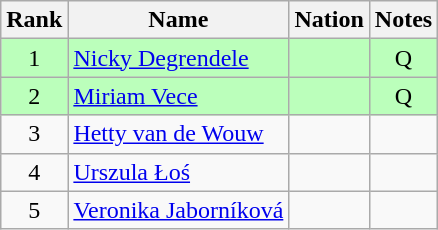<table class="wikitable sortable" style="text-align:center">
<tr>
<th>Rank</th>
<th>Name</th>
<th>Nation</th>
<th>Notes</th>
</tr>
<tr bgcolor=bbffbb>
<td>1</td>
<td align=left><a href='#'>Nicky Degrendele</a></td>
<td align=left></td>
<td>Q</td>
</tr>
<tr bgcolor=bbffbb>
<td>2</td>
<td align=left><a href='#'>Miriam Vece</a></td>
<td align=left></td>
<td>Q</td>
</tr>
<tr>
<td>3</td>
<td align=left><a href='#'>Hetty van de Wouw</a></td>
<td align=left></td>
<td></td>
</tr>
<tr>
<td>4</td>
<td align=left><a href='#'>Urszula Łoś</a></td>
<td align=left></td>
<td></td>
</tr>
<tr>
<td>5</td>
<td align=left><a href='#'>Veronika Jaborníková</a></td>
<td align=left></td>
<td></td>
</tr>
</table>
